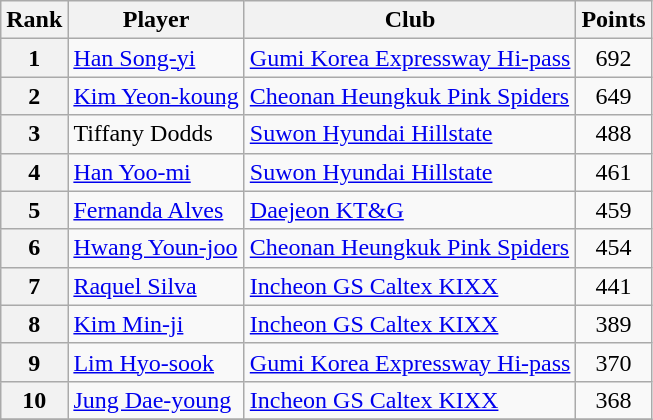<table class=wikitable>
<tr>
<th>Rank</th>
<th>Player</th>
<th>Club</th>
<th>Points</th>
</tr>
<tr>
<th>1</th>
<td> <a href='#'>Han Song-yi</a></td>
<td><a href='#'>Gumi Korea Expressway Hi-pass</a></td>
<td align=center>692</td>
</tr>
<tr>
<th>2</th>
<td> <a href='#'>Kim Yeon-koung</a></td>
<td><a href='#'>Cheonan Heungkuk Pink Spiders</a></td>
<td align=center>649</td>
</tr>
<tr>
<th>3</th>
<td> Tiffany Dodds</td>
<td><a href='#'>Suwon Hyundai Hillstate</a></td>
<td align=center>488</td>
</tr>
<tr>
<th>4</th>
<td> <a href='#'>Han Yoo-mi</a></td>
<td><a href='#'>Suwon Hyundai Hillstate</a></td>
<td align=center>461</td>
</tr>
<tr>
<th>5</th>
<td> <a href='#'>Fernanda Alves</a></td>
<td><a href='#'>Daejeon KT&G</a></td>
<td align=center>459</td>
</tr>
<tr>
<th>6</th>
<td> <a href='#'>Hwang Youn-joo</a></td>
<td><a href='#'>Cheonan Heungkuk Pink Spiders</a></td>
<td align=center>454</td>
</tr>
<tr>
<th>7</th>
<td> <a href='#'>Raquel Silva</a></td>
<td><a href='#'>Incheon GS Caltex KIXX</a></td>
<td align=center>441</td>
</tr>
<tr>
<th>8</th>
<td> <a href='#'>Kim Min-ji</a></td>
<td><a href='#'>Incheon GS Caltex KIXX</a></td>
<td align=center>389</td>
</tr>
<tr>
<th>9</th>
<td> <a href='#'>Lim Hyo-sook</a></td>
<td><a href='#'>Gumi Korea Expressway Hi-pass</a></td>
<td align=center>370</td>
</tr>
<tr>
<th>10</th>
<td> <a href='#'>Jung Dae-young</a></td>
<td><a href='#'>Incheon GS Caltex KIXX</a></td>
<td align=center>368</td>
</tr>
<tr>
</tr>
</table>
